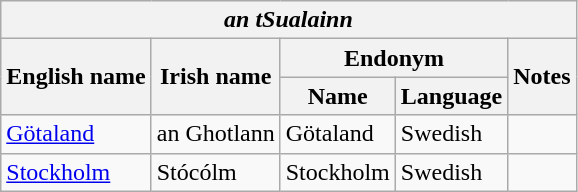<table class="wikitable sortable">
<tr>
<th colspan="5"> <em>an tSualainn</em></th>
</tr>
<tr>
<th rowspan="2">English name</th>
<th rowspan="2">Irish name</th>
<th colspan="2">Endonym</th>
<th rowspan="2">Notes</th>
</tr>
<tr>
<th>Name</th>
<th>Language</th>
</tr>
<tr>
<td><a href='#'>Götaland</a></td>
<td>an Ghotlann</td>
<td>Götaland</td>
<td>Swedish</td>
<td></td>
</tr>
<tr>
<td><a href='#'>Stockholm</a></td>
<td>Stócólm</td>
<td>Stockholm</td>
<td>Swedish</td>
<td></td>
</tr>
</table>
